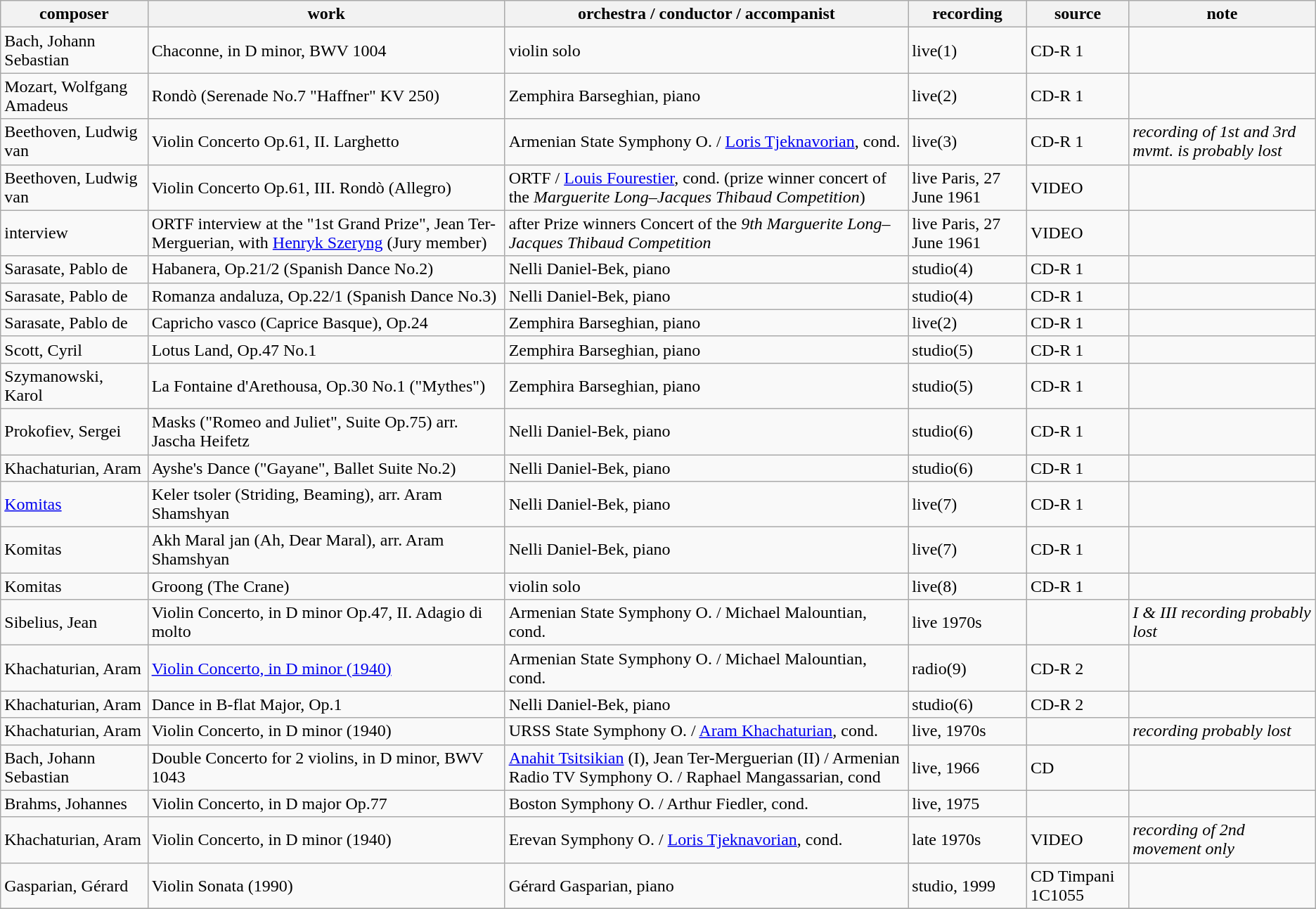<table class="wikitable sortable">
<tr>
<th scope="col">composer</th>
<th scope="col">work</th>
<th scope="col">orchestra / conductor / accompanist</th>
<th scope="col">recording</th>
<th scope="col">source</th>
<th scope="col" class="unsortable">note</th>
</tr>
<tr>
<td>Bach, Johann Sebastian</td>
<td>Chaconne, in D minor, BWV 1004</td>
<td>violin solo</td>
<td>live(1)</td>
<td>CD-R 1</td>
<td></td>
</tr>
<tr>
<td>Mozart, Wolfgang Amadeus</td>
<td>Rondò (Serenade No.7 "Haffner" KV 250)</td>
<td>Zemphira Barseghian, piano</td>
<td>live(2)</td>
<td>CD-R 1</td>
<td></td>
</tr>
<tr>
<td>Beethoven, Ludwig van</td>
<td>Violin Concerto Op.61, II. Larghetto</td>
<td>Armenian State Symphony O. / <a href='#'>Loris Tjeknavorian</a>, cond.</td>
<td>live(3)</td>
<td>CD-R 1</td>
<td><em>recording of 1st and 3rd mvmt. is probably lost</em></td>
</tr>
<tr>
<td>Beethoven, Ludwig van</td>
<td>Violin Concerto Op.61, III. Rondò (Allegro)</td>
<td>ORTF / <a href='#'>Louis Fourestier</a>, cond. (prize winner concert of the <em>Marguerite Long–Jacques Thibaud Competition</em>)</td>
<td>live Paris, 27 June 1961</td>
<td>VIDEO</td>
<td></td>
</tr>
<tr>
<td>interview</td>
<td>ORTF interview at the "1st Grand Prize", Jean Ter-Merguerian, with <a href='#'>Henryk Szeryng</a> (Jury member)</td>
<td>after Prize winners Concert of the <em>9th Marguerite Long–Jacques Thibaud Competition</em></td>
<td>live Paris, 27 June 1961</td>
<td>VIDEO</td>
<td></td>
</tr>
<tr>
<td>Sarasate, Pablo de</td>
<td>Habanera, Op.21/2 (Spanish Dance No.2)</td>
<td>Nelli Daniel-Bek, piano</td>
<td>studio(4)</td>
<td>CD-R 1</td>
<td></td>
</tr>
<tr>
<td>Sarasate, Pablo de</td>
<td>Romanza andaluza, Op.22/1 (Spanish Dance No.3)</td>
<td>Nelli Daniel-Bek, piano</td>
<td>studio(4)</td>
<td>CD-R 1</td>
<td></td>
</tr>
<tr>
<td>Sarasate, Pablo de</td>
<td>Capricho vasco (Caprice Basque), Op.24</td>
<td>Zemphira Barseghian, piano</td>
<td>live(2)</td>
<td>CD-R 1</td>
<td></td>
</tr>
<tr>
<td>Scott, Cyril</td>
<td>Lotus Land, Op.47 No.1</td>
<td>Zemphira Barseghian, piano</td>
<td>studio(5)</td>
<td>CD-R 1</td>
<td></td>
</tr>
<tr>
<td>Szymanowski, Karol</td>
<td>La Fontaine d'Arethousa, Op.30 No.1 ("Mythes")</td>
<td>Zemphira Barseghian, piano</td>
<td>studio(5)</td>
<td>CD-R 1</td>
<td></td>
</tr>
<tr>
<td>Prokofiev, Sergei</td>
<td>Masks ("Romeo and Juliet", Suite Op.75) arr. Jascha Heifetz</td>
<td>Nelli Daniel-Bek, piano</td>
<td>studio(6)</td>
<td>CD-R 1</td>
<td></td>
</tr>
<tr>
<td>Khachaturian, Aram</td>
<td>Ayshe's Dance ("Gayane", Ballet Suite No.2)</td>
<td>Nelli Daniel-Bek, piano</td>
<td>studio(6)</td>
<td>CD-R 1</td>
<td></td>
</tr>
<tr>
<td><a href='#'>Komitas</a></td>
<td>Keler tsoler (Striding, Beaming), arr. Aram Shamshyan</td>
<td>Nelli Daniel-Bek, piano</td>
<td>live(7)</td>
<td>CD-R 1</td>
<td></td>
</tr>
<tr>
<td>Komitas</td>
<td>Akh Maral jan (Ah, Dear Maral), arr. Aram Shamshyan</td>
<td>Nelli Daniel-Bek, piano</td>
<td>live(7)</td>
<td>CD-R 1</td>
<td></td>
</tr>
<tr>
<td>Komitas</td>
<td>Groong (The Crane)</td>
<td>violin solo</td>
<td>live(8)</td>
<td>CD-R 1</td>
<td></td>
</tr>
<tr>
<td>Sibelius, Jean</td>
<td>Violin Concerto, in D minor Op.47, II. Adagio di molto</td>
<td>Armenian State Symphony O. / Michael Malountian, cond.</td>
<td>live 1970s</td>
<td></td>
<td><em>I & III recording probably lost</em></td>
</tr>
<tr>
<td>Khachaturian, Aram</td>
<td><a href='#'>Violin Concerto, in D minor (1940)</a></td>
<td>Armenian State Symphony O. / Michael Malountian, cond.</td>
<td>radio(9)</td>
<td>CD-R 2</td>
<td></td>
</tr>
<tr>
<td>Khachaturian, Aram</td>
<td>Dance in B-flat Major, Op.1</td>
<td>Nelli Daniel-Bek, piano</td>
<td>studio(6)</td>
<td>CD-R 2</td>
<td></td>
</tr>
<tr>
<td>Khachaturian, Aram</td>
<td>Violin Concerto, in D minor (1940)</td>
<td>URSS State Symphony O. / <a href='#'>Aram Khachaturian</a>, cond.</td>
<td>live, 1970s</td>
<td></td>
<td><em>recording probably lost</em></td>
</tr>
<tr>
<td>Bach, Johann Sebastian</td>
<td>Double Concerto for 2 violins, in D minor, BWV 1043</td>
<td><a href='#'>Anahit Tsitsikian</a> (I), Jean Ter-Merguerian (II) / Armenian Radio TV Symphony O. / Raphael Mangassarian, cond</td>
<td>live, 1966</td>
<td>CD </td>
<td></td>
</tr>
<tr>
<td>Brahms, Johannes</td>
<td>Violin Concerto, in D major Op.77</td>
<td>Boston Symphony O. / Arthur Fiedler, cond.</td>
<td>live, 1975</td>
<td></td>
<td></td>
</tr>
<tr>
<td>Khachaturian, Aram</td>
<td>Violin Concerto, in D minor (1940)</td>
<td>Erevan Symphony O. / <a href='#'>Loris Tjeknavorian</a>, cond.</td>
<td>late 1970s</td>
<td>VIDEO</td>
<td><em>recording of 2nd movement only</em></td>
</tr>
<tr>
<td>Gasparian, Gérard</td>
<td>Violin Sonata (1990)</td>
<td>Gérard Gasparian, piano</td>
<td>studio, 1999</td>
<td>CD Timpani 1C1055</td>
<td></td>
</tr>
<tr>
</tr>
</table>
